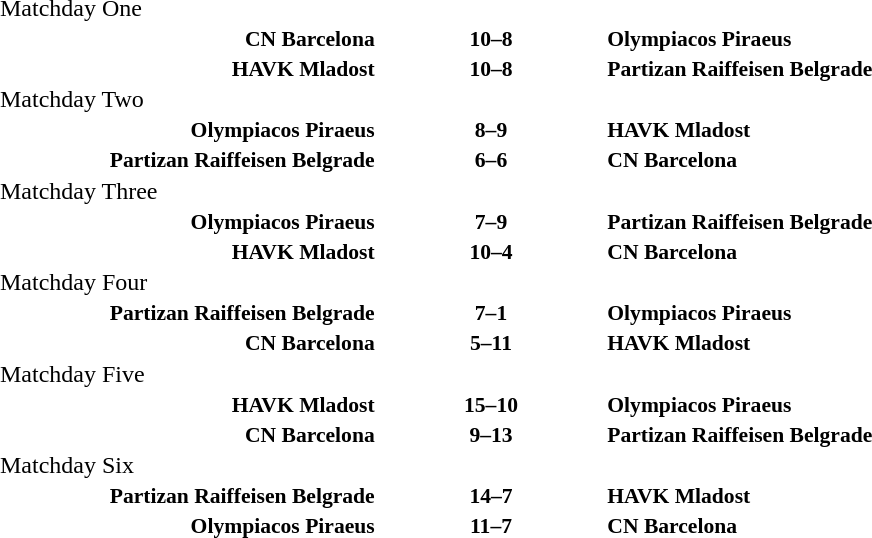<table width=100% cellspacing=1>
<tr>
<th width=20%></th>
<th width=12%></th>
<th width=20%></th>
<th></th>
</tr>
<tr>
<td>Matchday One</td>
</tr>
<tr style=font-size:90%>
<td align=right><strong>CN Barcelona</strong></td>
<td align=center><strong>10–8</strong></td>
<td><strong>Olympiacos Piraeus</strong></td>
</tr>
<tr style=font-size:90%>
<td align=right><strong>HAVK Mladost</strong></td>
<td align=center><strong>10–8</strong></td>
<td><strong>Partizan Raiffeisen Belgrade</strong></td>
</tr>
<tr>
<td>Matchday Two</td>
</tr>
<tr style=font-size:90%>
<td align=right><strong>Olympiacos Piraeus</strong></td>
<td align=center><strong>8–9</strong></td>
<td><strong>HAVK Mladost</strong></td>
</tr>
<tr style=font-size:90%>
<td align=right><strong>Partizan Raiffeisen Belgrade</strong></td>
<td align=center><strong>6–6</strong></td>
<td><strong>CN Barcelona</strong></td>
</tr>
<tr>
<td>Matchday Three</td>
</tr>
<tr style=font-size:90%>
<td align=right><strong>Olympiacos Piraeus</strong></td>
<td align=center><strong>7–9</strong></td>
<td><strong>Partizan Raiffeisen Belgrade</strong></td>
</tr>
<tr style=font-size:90%>
<td align=right><strong>HAVK Mladost</strong></td>
<td align=center><strong>10–4</strong></td>
<td><strong>CN Barcelona</strong></td>
</tr>
<tr>
<td>Matchday Four</td>
</tr>
<tr style=font-size:90%>
<td align=right><strong>Partizan Raiffeisen Belgrade</strong></td>
<td align=center><strong>7–1</strong></td>
<td><strong>Olympiacos Piraeus</strong></td>
</tr>
<tr style=font-size:90%>
<td align=right><strong>CN Barcelona</strong></td>
<td align=center><strong>5–11</strong></td>
<td><strong>HAVK Mladost</strong></td>
</tr>
<tr>
<td>Matchday Five</td>
</tr>
<tr style=font-size:90%>
<td align=right><strong>HAVK Mladost</strong></td>
<td align=center><strong>15–10</strong></td>
<td><strong>Olympiacos Piraeus</strong></td>
</tr>
<tr style=font-size:90%>
<td align=right><strong>CN Barcelona</strong></td>
<td align=center><strong>9–13</strong></td>
<td><strong>Partizan Raiffeisen Belgrade</strong></td>
</tr>
<tr>
<td>Matchday Six</td>
</tr>
<tr style=font-size:90%>
<td align=right><strong>Partizan Raiffeisen Belgrade</strong></td>
<td align=center><strong>14–7</strong></td>
<td><strong>HAVK Mladost</strong></td>
</tr>
<tr style=font-size:90%>
<td align=right><strong>Olympiacos Piraeus</strong></td>
<td align=center><strong>11–7</strong></td>
<td><strong>CN Barcelona</strong></td>
</tr>
</table>
